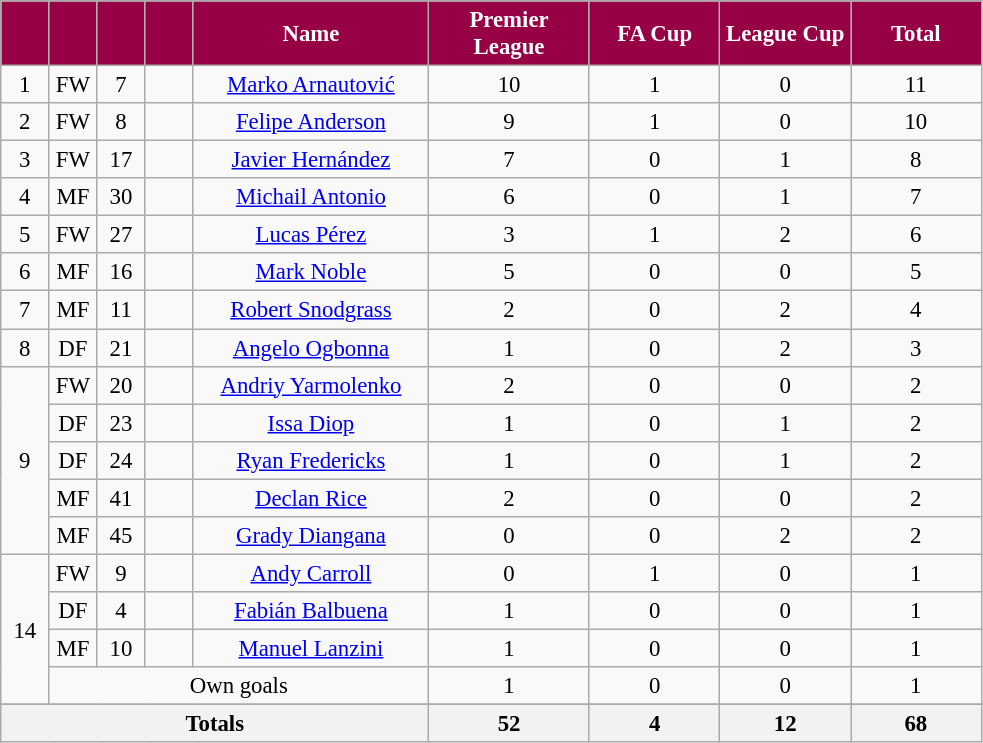<table class="wikitable sortable" style="font-size: 95%; text-align: center;">
<tr>
<th style="width:25px; background:#970045; color:white;"></th>
<th style="width:25px; background:#970045; color:white;"></th>
<th style="width:25px; background:#970045; color:white;"></th>
<th style="width:25px; background:#970045; color:white;"></th>
<th style="width:150px; background:#970045; color:white;">Name</th>
<th style="width:100px; background:#970045; color:white;">Premier League</th>
<th style="width:80px; background:#970045; color:white;">FA Cup</th>
<th style="width:80px; background:#970045; color:white;">League Cup</th>
<th style="width:80px; background:#970045; color:white;">Total</th>
</tr>
<tr>
<td>1</td>
<td>FW</td>
<td>7</td>
<td></td>
<td data-sort-value="Arnautović, Marko"><a href='#'>Marko Arnautović</a></td>
<td>10</td>
<td>1</td>
<td>0</td>
<td>11</td>
</tr>
<tr>
<td>2</td>
<td>FW</td>
<td>8</td>
<td></td>
<td data-sort-value="Anderson, Felipe"><a href='#'>Felipe Anderson</a></td>
<td>9</td>
<td>1</td>
<td>0</td>
<td>10</td>
</tr>
<tr>
<td>3</td>
<td>FW</td>
<td>17</td>
<td></td>
<td data-sort-value="Hernández, Javier"><a href='#'>Javier Hernández</a></td>
<td>7</td>
<td>0</td>
<td>1</td>
<td>8</td>
</tr>
<tr>
<td>4</td>
<td>MF</td>
<td>30</td>
<td></td>
<td data-sort-value="Antonio, Michail"><a href='#'>Michail Antonio</a></td>
<td>6</td>
<td>0</td>
<td>1</td>
<td>7</td>
</tr>
<tr>
<td>5</td>
<td>FW</td>
<td>27</td>
<td></td>
<td data-sort-value="Pérez, Lucas"><a href='#'>Lucas Pérez</a></td>
<td>3</td>
<td>1</td>
<td>2</td>
<td>6</td>
</tr>
<tr>
<td>6</td>
<td>MF</td>
<td>16</td>
<td></td>
<td data-sort-value="Noble, Mark"><a href='#'>Mark Noble</a></td>
<td>5</td>
<td>0</td>
<td>0</td>
<td>5</td>
</tr>
<tr>
<td>7</td>
<td>MF</td>
<td>11</td>
<td></td>
<td data-sort-value="Snodgrass, Robert"><a href='#'>Robert Snodgrass</a></td>
<td>2</td>
<td>0</td>
<td>2</td>
<td>4</td>
</tr>
<tr>
<td>8</td>
<td>DF</td>
<td>21</td>
<td></td>
<td data-sort-value="Ogbonna, Angela"><a href='#'>Angelo Ogbonna</a></td>
<td>1</td>
<td>0</td>
<td>2</td>
<td>3</td>
</tr>
<tr>
<td rowspan=5>9</td>
<td>FW</td>
<td>20</td>
<td></td>
<td data-sort-value="Yarmolenko, Andriy"><a href='#'>Andriy Yarmolenko</a></td>
<td>2</td>
<td>0</td>
<td>0</td>
<td>2</td>
</tr>
<tr>
<td>DF</td>
<td>23</td>
<td></td>
<td data-sort-value="Diop, Issa"><a href='#'>Issa Diop</a></td>
<td>1</td>
<td>0</td>
<td>1</td>
<td>2</td>
</tr>
<tr>
<td>DF</td>
<td>24</td>
<td></td>
<td data-sort-value="Fredericks, Ryan"><a href='#'>Ryan Fredericks</a></td>
<td>1</td>
<td>0</td>
<td>1</td>
<td>2</td>
</tr>
<tr>
<td>MF</td>
<td>41</td>
<td></td>
<td data-sort-value="Rice, Declan"><a href='#'>Declan Rice</a></td>
<td>2</td>
<td>0</td>
<td>0</td>
<td>2</td>
</tr>
<tr>
<td>MF</td>
<td>45</td>
<td></td>
<td data-sort-value="Diangana, Grady"><a href='#'>Grady Diangana</a></td>
<td>0</td>
<td>0</td>
<td>2</td>
<td>2</td>
</tr>
<tr>
<td rowspan=4>14</td>
<td>FW</td>
<td>9</td>
<td></td>
<td data-sort-value="Carroll, Andy"><a href='#'>Andy Carroll</a></td>
<td>0</td>
<td>1</td>
<td>0</td>
<td>1</td>
</tr>
<tr>
<td>DF</td>
<td>4</td>
<td></td>
<td data-sort-value="Balbuena, Fabián"><a href='#'>Fabián Balbuena</a></td>
<td>1</td>
<td>0</td>
<td>0</td>
<td>1</td>
</tr>
<tr>
<td>MF</td>
<td>10</td>
<td></td>
<td data-sort-value="Lanzini, Manuel"><a href='#'>Manuel Lanzini</a></td>
<td>1</td>
<td>0</td>
<td>0</td>
<td>1</td>
</tr>
<tr>
<td colspan="4">Own goals</td>
<td>1</td>
<td>0</td>
<td>0</td>
<td>1</td>
</tr>
<tr>
</tr>
<tr class="sortbottom">
</tr>
<tr class="sortbottom">
<th colspan=5>Totals</th>
<th>52</th>
<th>4</th>
<th>12</th>
<th>68</th>
</tr>
</table>
